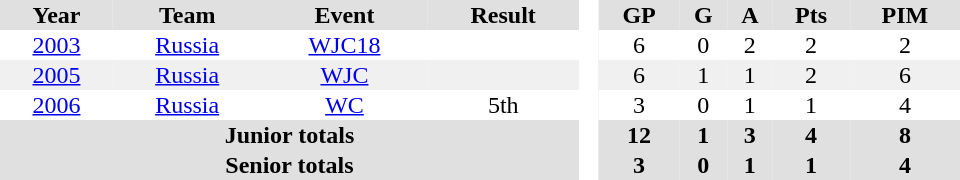<table border="0" cellpadding="1" cellspacing="0" style="text-align:center; width:40em">
<tr ALIGN="center" bgcolor="#e0e0e0">
<th>Year</th>
<th>Team</th>
<th>Event</th>
<th>Result</th>
<th rowspan="99" bgcolor="#ffffff"> </th>
<th>GP</th>
<th>G</th>
<th>A</th>
<th>Pts</th>
<th>PIM</th>
</tr>
<tr>
<td><a href='#'>2003</a></td>
<td><a href='#'>Russia</a></td>
<td><a href='#'>WJC18</a></td>
<td></td>
<td>6</td>
<td>0</td>
<td>2</td>
<td>2</td>
<td>2</td>
</tr>
<tr bgcolor="#f0f0f0">
<td><a href='#'>2005</a></td>
<td><a href='#'>Russia</a></td>
<td><a href='#'>WJC</a></td>
<td></td>
<td>6</td>
<td>1</td>
<td>1</td>
<td>2</td>
<td>6</td>
</tr>
<tr>
<td><a href='#'>2006</a></td>
<td><a href='#'>Russia</a></td>
<td><a href='#'>WC</a></td>
<td>5th</td>
<td>3</td>
<td>0</td>
<td>1</td>
<td>1</td>
<td>4</td>
</tr>
<tr bgcolor="#e0e0e0">
<th colspan="4">Junior totals</th>
<th>12</th>
<th>1</th>
<th>3</th>
<th>4</th>
<th>8</th>
</tr>
<tr bgcolor="#e0e0e0">
<th colspan=4>Senior totals</th>
<th>3</th>
<th>0</th>
<th>1</th>
<th>1</th>
<th>4</th>
</tr>
</table>
